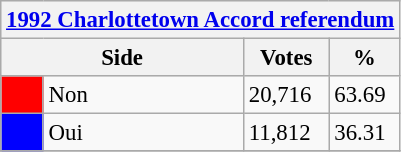<table class="wikitable" style="font-size: 95%; clear:both">
<tr style="background-color:#E9E9E9">
<th colspan=4><a href='#'>1992 Charlottetown Accord referendum</a></th>
</tr>
<tr style="background-color:#E9E9E9">
<th colspan=2 style="width: 130px">Side</th>
<th style="width: 50px">Votes</th>
<th style="width: 40px">%</th>
</tr>
<tr>
<td bgcolor="red"></td>
<td>Non</td>
<td>20,716</td>
<td>63.69</td>
</tr>
<tr>
<td bgcolor="blue"></td>
<td>Oui</td>
<td>11,812</td>
<td>36.31</td>
</tr>
<tr>
</tr>
</table>
